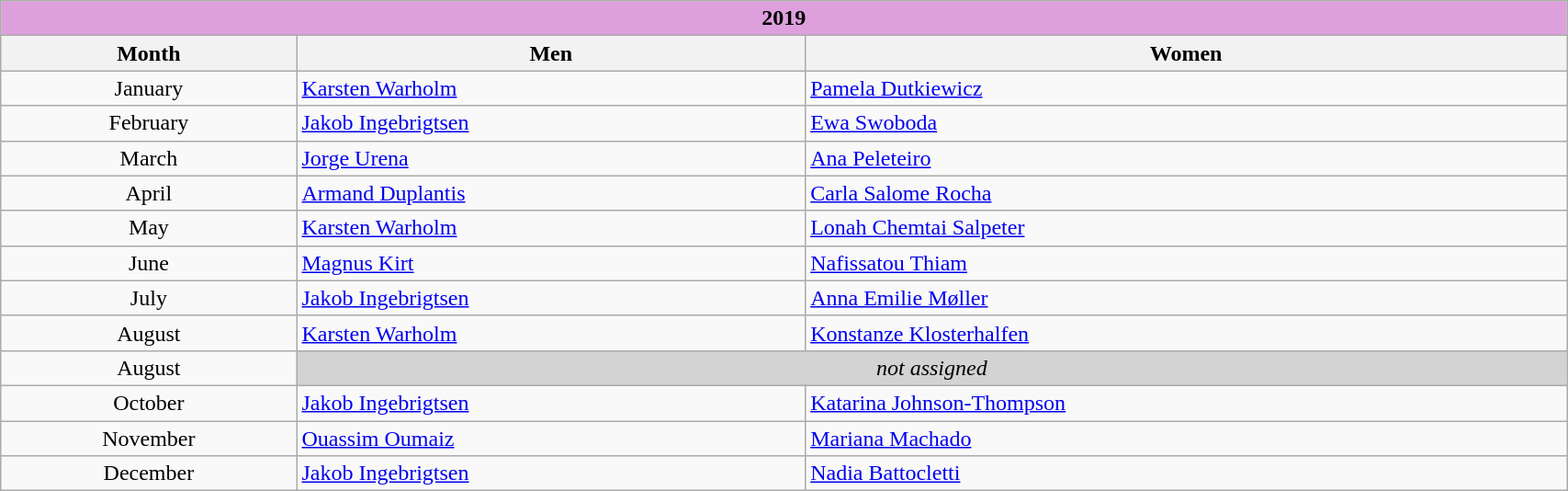<table class="wikitable" width=90% style="font-size:100%; text-align:left;">
<tr>
<td colspan=3 bgcolor=plum align=center><strong>2019</strong></td>
</tr>
<tr>
<th>Month</th>
<th>Men</th>
<th>Women</th>
</tr>
<tr>
<td align=center>January</td>
<td> <a href='#'>Karsten Warholm</a></td>
<td> <a href='#'>Pamela Dutkiewicz</a></td>
</tr>
<tr>
<td align=center>February</td>
<td> <a href='#'>Jakob Ingebrigtsen</a></td>
<td> <a href='#'>Ewa Swoboda</a></td>
</tr>
<tr>
<td align=center>March</td>
<td> <a href='#'>Jorge Urena</a></td>
<td> <a href='#'>Ana Peleteiro</a></td>
</tr>
<tr>
<td align=center>April</td>
<td> <a href='#'>Armand Duplantis</a></td>
<td> <a href='#'>Carla Salome Rocha</a></td>
</tr>
<tr>
<td align=center>May</td>
<td> <a href='#'>Karsten Warholm</a></td>
<td> <a href='#'>Lonah Chemtai Salpeter</a></td>
</tr>
<tr>
<td align=center>June</td>
<td> <a href='#'>Magnus Kirt</a></td>
<td> <a href='#'>Nafissatou Thiam</a></td>
</tr>
<tr>
<td align=center>July</td>
<td> <a href='#'>Jakob Ingebrigtsen</a></td>
<td> <a href='#'>Anna Emilie Møller</a></td>
</tr>
<tr>
<td align=center>August</td>
<td> <a href='#'>Karsten Warholm</a></td>
<td> <a href='#'>Konstanze Klosterhalfen</a></td>
</tr>
<tr>
<td align=center>August</td>
<td colspan=2 bgcolor=lightgrey align=center><em>not assigned</em></td>
</tr>
<tr>
<td align=center>October</td>
<td> <a href='#'>Jakob Ingebrigtsen</a></td>
<td> <a href='#'>Katarina Johnson-Thompson</a></td>
</tr>
<tr>
<td align=center>November</td>
<td> <a href='#'>Ouassim Oumaiz</a></td>
<td> <a href='#'>Mariana Machado</a></td>
</tr>
<tr>
<td align=center>December</td>
<td> <a href='#'>Jakob Ingebrigtsen</a></td>
<td> <a href='#'>Nadia Battocletti</a></td>
</tr>
</table>
